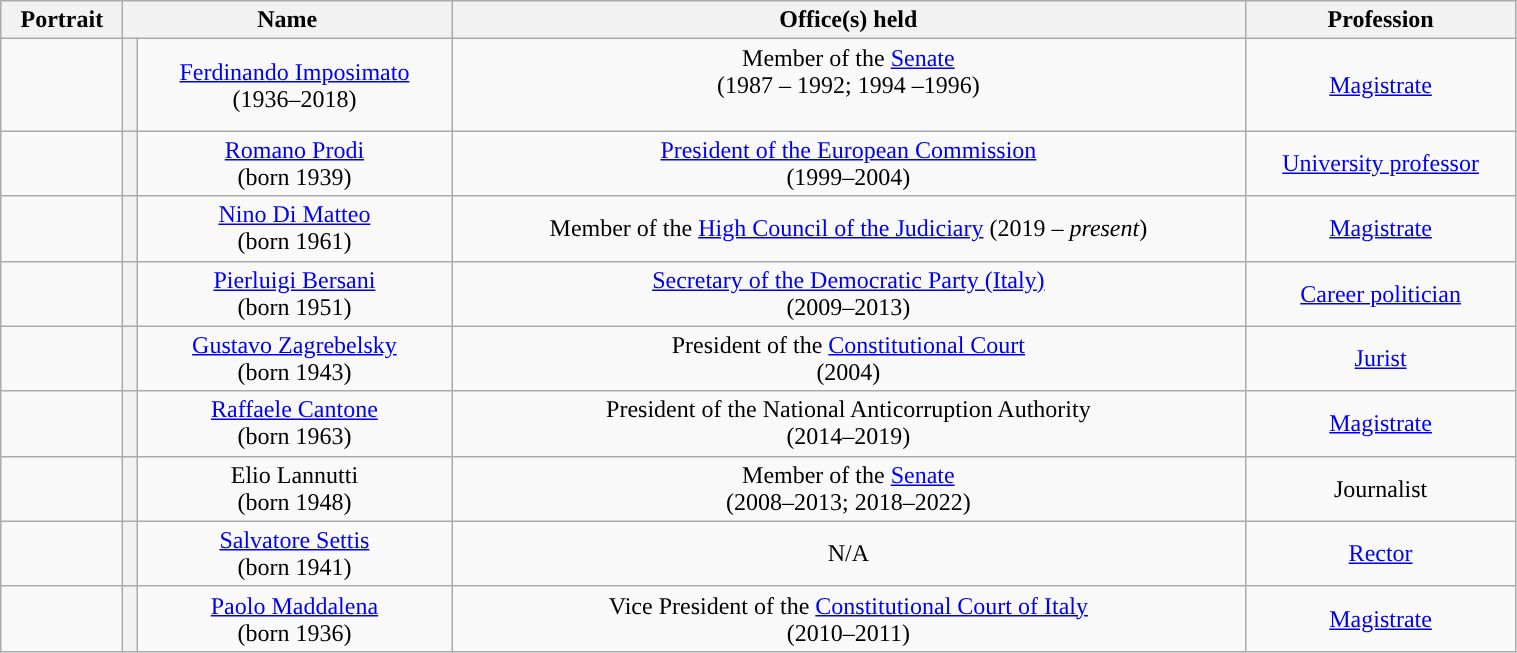<table class="wikitable" style="text-align:center; width:80%; border:1px #AAAAFF solid">
<tr>
<th>Portrait</th>
<th colspan=2>Name</th>
<th>Office(s) held</th>
<th>Profession</th>
</tr>
<tr>
<td></td>
<th style="background-color:"></th>
<td><a href='#'>Ferdinando Imposimato</a><br>(1936–2018)</td>
<td>Member of the <a href='#'>Senate</a><br>(1987 – 1992; 1994 –1996)<br><br></td>
<td><a href='#'>Magistrate</a></td>
</tr>
<tr>
<td></td>
<th style="background-color:"></th>
<td><a href='#'>Romano Prodi</a><br>(born 1939)</td>
<td><a href='#'>President of the European Commission</a><br> (1999–2004)<br></td>
<td><a href='#'>University professor</a></td>
</tr>
<tr>
<td></td>
<th style="background-color:"></th>
<td><a href='#'>Nino Di Matteo</a><br> (born 1961)</td>
<td>Member of the <a href='#'>High Council of the Judiciary</a> (2019 – <em>present</em>)</td>
<td><a href='#'>Magistrate</a></td>
</tr>
<tr>
<td></td>
<th style="background-color:"></th>
<td><a href='#'>Pierluigi Bersani</a><br> (born 1951)</td>
<td><a href='#'>Secretary of the Democratic Party (Italy)</a><br>(2009–2013)<br></td>
<td><a href='#'>Career politician</a></td>
</tr>
<tr>
<td></td>
<th style="background-color:"></th>
<td><a href='#'>Gustavo Zagrebelsky</a><br> (born 1943)</td>
<td>President of the <a href='#'>Constitutional Court</a><br>(2004)<br></td>
<td><a href='#'>Jurist</a></td>
</tr>
<tr>
<td></td>
<th style="background-color:"></th>
<td><a href='#'>Raffaele Cantone</a><br> (born 1963)</td>
<td>President of the National Anticorruption Authority<br>(2014–2019)</td>
<td><a href='#'>Magistrate</a></td>
</tr>
<tr>
<td></td>
<th style="background-color:"></th>
<td>Elio Lannutti<br> (born 1948)</td>
<td>Member of the <a href='#'>Senate</a><br>(2008–2013; 2018–2022)</td>
<td>Journalist</td>
</tr>
<tr>
<td></td>
<th style="background-color:"></th>
<td><a href='#'>Salvatore Settis</a><br> (born 1941)</td>
<td>N/A</td>
<td><a href='#'>Rector</a></td>
</tr>
<tr>
<td></td>
<th style="background-color:"></th>
<td><a href='#'>Paolo Maddalena</a><br> (born 1936)</td>
<td>Vice President of the <a href='#'>Constitutional Court of Italy</a><br>(2010–2011)<br></td>
<td><a href='#'>Magistrate</a></td>
</tr>
</table>
